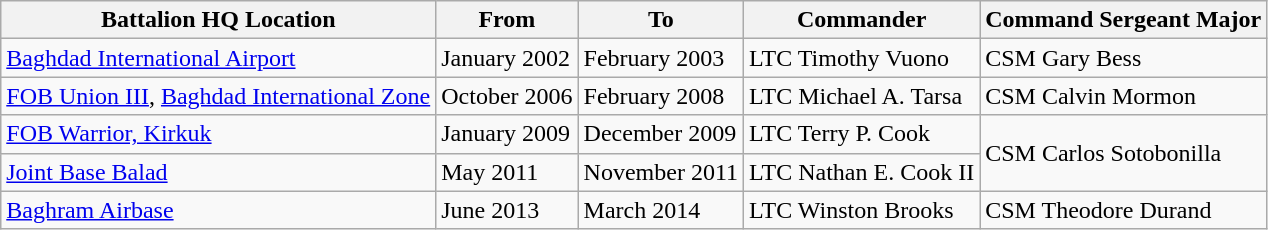<table class="wikitable">
<tr>
<th>Battalion HQ Location</th>
<th>From</th>
<th>To</th>
<th>Commander</th>
<th>Command Sergeant Major</th>
</tr>
<tr>
<td><a href='#'>Baghdad International Airport</a></td>
<td>January 2002</td>
<td>February 2003</td>
<td>LTC Timothy Vuono</td>
<td>CSM Gary Bess</td>
</tr>
<tr>
<td><a href='#'>FOB Union III</a>, <a href='#'>Baghdad International Zone</a></td>
<td>October 2006</td>
<td>February 2008</td>
<td>LTC Michael A. Tarsa</td>
<td>CSM Calvin Mormon</td>
</tr>
<tr>
<td><a href='#'>FOB Warrior, Kirkuk</a></td>
<td>January 2009</td>
<td>December 2009</td>
<td>LTC Terry P. Cook</td>
<td rowspan="2">CSM Carlos Sotobonilla</td>
</tr>
<tr>
<td><a href='#'>Joint Base Balad</a></td>
<td>May 2011</td>
<td>November 2011</td>
<td>LTC Nathan E. Cook II</td>
</tr>
<tr>
<td><a href='#'>Baghram Airbase</a></td>
<td>June 2013</td>
<td>March 2014</td>
<td>LTC Winston Brooks</td>
<td>CSM Theodore Durand</td>
</tr>
</table>
